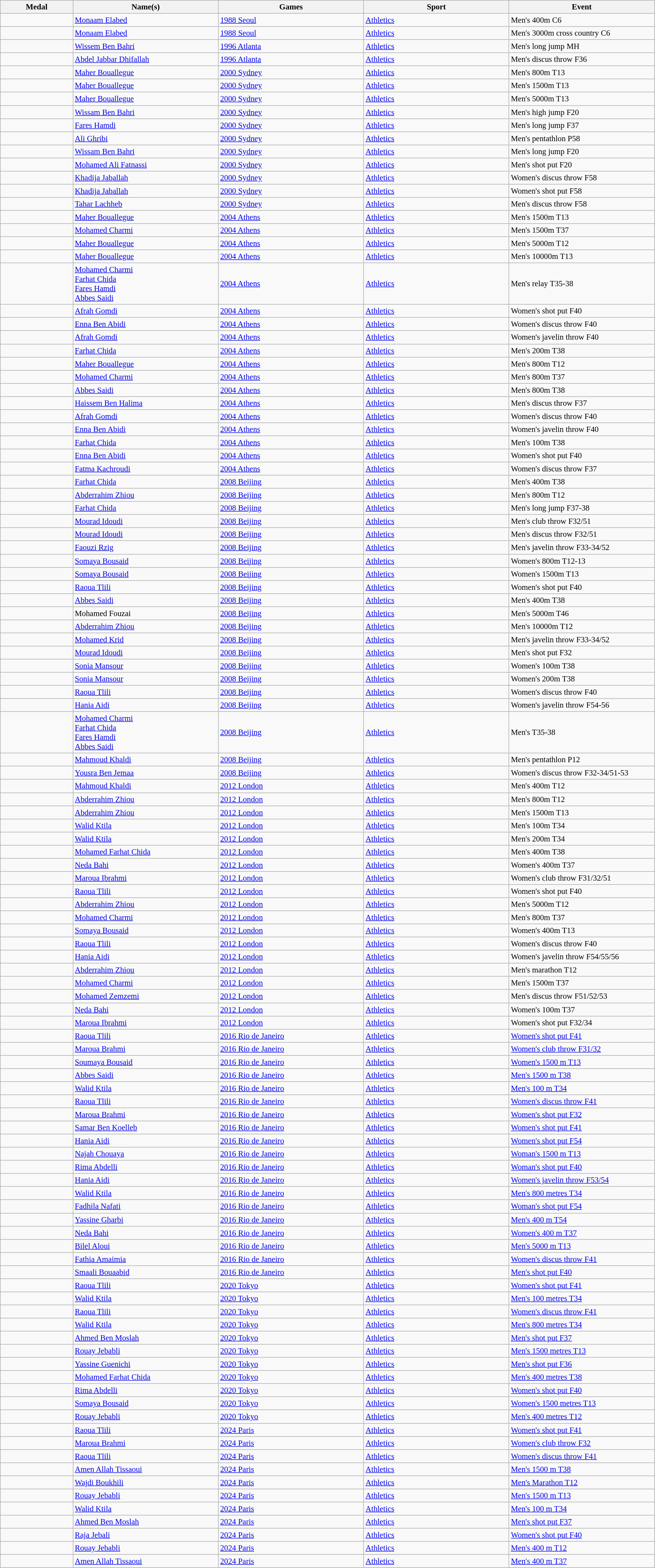<table class="wikitable sortable" style="font-size: 95%;">
<tr>
<th width="5%">Medal</th>
<th width="10%">Name(s)</th>
<th width="10%">Games</th>
<th width="10%">Sport</th>
<th width="10%">Event</th>
</tr>
<tr>
<td></td>
<td><a href='#'>Monaam Elabed</a></td>
<td> <a href='#'>1988 Seoul</a></td>
<td><a href='#'>Athletics</a></td>
<td>Men's 400m C6</td>
</tr>
<tr>
<td></td>
<td><a href='#'>Monaam Elabed</a></td>
<td> <a href='#'>1988 Seoul</a></td>
<td><a href='#'>Athletics</a></td>
<td>Men's 3000m cross country C6</td>
</tr>
<tr>
<td></td>
<td><a href='#'>Wissem Ben Bahri</a></td>
<td> <a href='#'>1996 Atlanta</a></td>
<td><a href='#'>Athletics</a></td>
<td>Men's long jump MH</td>
</tr>
<tr>
<td></td>
<td><a href='#'>Abdel Jabbar Dhifallah</a></td>
<td> <a href='#'>1996 Atlanta</a></td>
<td><a href='#'>Athletics</a></td>
<td>Men's discus throw F36</td>
</tr>
<tr>
<td></td>
<td><a href='#'>Maher Bouallegue</a></td>
<td> <a href='#'>2000 Sydney</a></td>
<td><a href='#'>Athletics</a></td>
<td>Men's 800m T13</td>
</tr>
<tr>
<td></td>
<td><a href='#'>Maher Bouallegue</a></td>
<td> <a href='#'>2000 Sydney</a></td>
<td><a href='#'>Athletics</a></td>
<td>Men's 1500m T13</td>
</tr>
<tr>
<td></td>
<td><a href='#'>Maher Bouallegue</a></td>
<td> <a href='#'>2000 Sydney</a></td>
<td><a href='#'>Athletics</a></td>
<td>Men's 5000m T13</td>
</tr>
<tr>
<td></td>
<td><a href='#'>Wissam Ben Bahri</a></td>
<td> <a href='#'>2000 Sydney</a></td>
<td><a href='#'>Athletics</a></td>
<td>Men's high jump F20</td>
</tr>
<tr>
<td></td>
<td><a href='#'>Fares Hamdi</a></td>
<td> <a href='#'>2000 Sydney</a></td>
<td><a href='#'>Athletics</a></td>
<td>Men's long jump F37</td>
</tr>
<tr>
<td></td>
<td><a href='#'>Ali Ghribi</a></td>
<td> <a href='#'>2000 Sydney</a></td>
<td><a href='#'>Athletics</a></td>
<td>Men's pentathlon P58</td>
</tr>
<tr>
<td></td>
<td><a href='#'>Wissam Ben Bahri</a></td>
<td> <a href='#'>2000 Sydney</a></td>
<td><a href='#'>Athletics</a></td>
<td>Men's long jump F20</td>
</tr>
<tr>
<td></td>
<td><a href='#'>Mohamed Ali Fatnassi</a></td>
<td> <a href='#'>2000 Sydney</a></td>
<td><a href='#'>Athletics</a></td>
<td>Men's shot put F20</td>
</tr>
<tr>
<td></td>
<td><a href='#'>Khadija Jaballah</a></td>
<td> <a href='#'>2000 Sydney</a></td>
<td><a href='#'>Athletics</a></td>
<td>Women's discus throw F58</td>
</tr>
<tr>
<td></td>
<td><a href='#'>Khadija Jaballah</a></td>
<td> <a href='#'>2000 Sydney</a></td>
<td><a href='#'>Athletics</a></td>
<td>Women's shot put F58</td>
</tr>
<tr>
<td></td>
<td><a href='#'>Tahar Lachheb</a></td>
<td> <a href='#'>2000 Sydney</a></td>
<td><a href='#'>Athletics</a></td>
<td>Men's discus throw F58</td>
</tr>
<tr>
<td></td>
<td><a href='#'>Maher Bouallegue</a></td>
<td> <a href='#'>2004 Athens</a></td>
<td><a href='#'>Athletics</a></td>
<td>Men's 1500m T13</td>
</tr>
<tr>
<td></td>
<td><a href='#'>Mohamed Charmi</a></td>
<td> <a href='#'>2004 Athens</a></td>
<td><a href='#'>Athletics</a></td>
<td>Men's 1500m T37</td>
</tr>
<tr>
<td></td>
<td><a href='#'>Maher Bouallegue</a></td>
<td> <a href='#'>2004 Athens</a></td>
<td><a href='#'>Athletics</a></td>
<td>Men's 5000m T12</td>
</tr>
<tr>
<td></td>
<td><a href='#'>Maher Bouallegue</a></td>
<td> <a href='#'>2004 Athens</a></td>
<td><a href='#'>Athletics</a></td>
<td>Men's 10000m T13</td>
</tr>
<tr>
<td></td>
<td><a href='#'>Mohamed Charmi</a><br> <a href='#'>Farhat Chida</a><br> <a href='#'>Fares Hamdi</a><br> <a href='#'>Abbes Saidi</a></td>
<td> <a href='#'>2004 Athens</a></td>
<td><a href='#'>Athletics</a></td>
<td>Men's  relay T35-38</td>
</tr>
<tr>
<td></td>
<td><a href='#'>Afrah Gomdi</a></td>
<td> <a href='#'>2004 Athens</a></td>
<td><a href='#'>Athletics</a></td>
<td>Women's shot put F40</td>
</tr>
<tr>
<td></td>
<td><a href='#'>Enna Ben Abidi</a></td>
<td> <a href='#'>2004 Athens</a></td>
<td><a href='#'>Athletics</a></td>
<td>Women's discus throw F40</td>
</tr>
<tr>
<td></td>
<td><a href='#'>Afrah Gomdi</a></td>
<td> <a href='#'>2004 Athens</a></td>
<td><a href='#'>Athletics</a></td>
<td>Women's javelin throw F40</td>
</tr>
<tr>
<td></td>
<td><a href='#'>Farhat Chida</a></td>
<td> <a href='#'>2004 Athens</a></td>
<td><a href='#'>Athletics</a></td>
<td>Men's 200m T38</td>
</tr>
<tr>
<td></td>
<td><a href='#'>Maher Bouallegue</a></td>
<td> <a href='#'>2004 Athens</a></td>
<td><a href='#'>Athletics</a></td>
<td>Men's 800m T12</td>
</tr>
<tr>
<td></td>
<td><a href='#'>Mohamed Charmi</a></td>
<td> <a href='#'>2004 Athens</a></td>
<td><a href='#'>Athletics</a></td>
<td>Men's 800m T37</td>
</tr>
<tr>
<td></td>
<td><a href='#'>Abbes Saidi</a></td>
<td> <a href='#'>2004 Athens</a></td>
<td><a href='#'>Athletics</a></td>
<td>Men's 800m T38</td>
</tr>
<tr>
<td></td>
<td><a href='#'>Haissem Ben Halima</a></td>
<td> <a href='#'>2004 Athens</a></td>
<td><a href='#'>Athletics</a></td>
<td>Men's discus throw F37</td>
</tr>
<tr>
<td></td>
<td><a href='#'>Afrah Gomdi</a></td>
<td> <a href='#'>2004 Athens</a></td>
<td><a href='#'>Athletics</a></td>
<td>Women's discus throw F40</td>
</tr>
<tr>
<td></td>
<td><a href='#'>Enna Ben Abidi</a></td>
<td> <a href='#'>2004 Athens</a></td>
<td><a href='#'>Athletics</a></td>
<td>Women's javelin throw F40</td>
</tr>
<tr>
<td></td>
<td><a href='#'>Farhat Chida</a></td>
<td> <a href='#'>2004 Athens</a></td>
<td><a href='#'>Athletics</a></td>
<td>Men's 100m T38</td>
</tr>
<tr>
<td></td>
<td><a href='#'>Enna Ben Abidi</a></td>
<td> <a href='#'>2004 Athens</a></td>
<td><a href='#'>Athletics</a></td>
<td>Women's shot put F40</td>
</tr>
<tr>
<td></td>
<td><a href='#'>Fatma Kachroudi</a></td>
<td> <a href='#'>2004 Athens</a></td>
<td><a href='#'>Athletics</a></td>
<td>Women's discus throw F37</td>
</tr>
<tr>
<td></td>
<td><a href='#'>Farhat Chida</a></td>
<td> <a href='#'>2008 Beijing</a></td>
<td><a href='#'>Athletics</a></td>
<td>Men's 400m T38</td>
</tr>
<tr>
<td></td>
<td><a href='#'>Abderrahim Zhiou</a></td>
<td> <a href='#'>2008 Beijing</a></td>
<td><a href='#'>Athletics</a></td>
<td>Men's 800m T12</td>
</tr>
<tr>
<td></td>
<td><a href='#'>Farhat Chida</a></td>
<td> <a href='#'>2008 Beijing</a></td>
<td><a href='#'>Athletics</a></td>
<td>Men's long jump F37-38</td>
</tr>
<tr>
<td></td>
<td><a href='#'>Mourad Idoudi</a></td>
<td> <a href='#'>2008 Beijing</a></td>
<td><a href='#'>Athletics</a></td>
<td>Men's club throw F32/51</td>
</tr>
<tr>
<td></td>
<td><a href='#'>Mourad Idoudi</a></td>
<td> <a href='#'>2008 Beijing</a></td>
<td><a href='#'>Athletics</a></td>
<td>Men's discus throw F32/51</td>
</tr>
<tr>
<td></td>
<td><a href='#'>Faouzi Rzig</a></td>
<td> <a href='#'>2008 Beijing</a></td>
<td><a href='#'>Athletics</a></td>
<td>Men's javelin throw F33-34/52</td>
</tr>
<tr>
<td></td>
<td><a href='#'>Somaya Bousaid</a></td>
<td> <a href='#'>2008 Beijing</a></td>
<td><a href='#'>Athletics</a></td>
<td>Women's 800m T12-13</td>
</tr>
<tr>
<td></td>
<td><a href='#'>Somaya Bousaid</a></td>
<td> <a href='#'>2008 Beijing</a></td>
<td><a href='#'>Athletics</a></td>
<td>Women's 1500m T13</td>
</tr>
<tr>
<td></td>
<td><a href='#'>Raoua Tlili</a></td>
<td> <a href='#'>2008 Beijing</a></td>
<td><a href='#'>Athletics</a></td>
<td>Women's shot put F40</td>
</tr>
<tr>
<td></td>
<td><a href='#'>Abbes Saidi</a></td>
<td> <a href='#'>2008 Beijing</a></td>
<td><a href='#'>Athletics</a></td>
<td>Men's 400m T38</td>
</tr>
<tr>
<td></td>
<td>Mohamed Fouzai</td>
<td> <a href='#'>2008 Beijing</a></td>
<td><a href='#'>Athletics</a></td>
<td>Men's 5000m T46</td>
</tr>
<tr>
<td></td>
<td><a href='#'>Abderrahim Zhiou</a></td>
<td> <a href='#'>2008 Beijing</a></td>
<td><a href='#'>Athletics</a></td>
<td>Men's 10000m T12</td>
</tr>
<tr>
<td></td>
<td><a href='#'>Mohamed Krid</a></td>
<td> <a href='#'>2008 Beijing</a></td>
<td><a href='#'>Athletics</a></td>
<td>Men's javelin throw F33-34/52</td>
</tr>
<tr>
<td></td>
<td><a href='#'>Mourad Idoudi</a></td>
<td> <a href='#'>2008 Beijing</a></td>
<td><a href='#'>Athletics</a></td>
<td>Men's shot put F32</td>
</tr>
<tr>
<td></td>
<td><a href='#'>Sonia Mansour</a></td>
<td> <a href='#'>2008 Beijing</a></td>
<td><a href='#'>Athletics</a></td>
<td>Women's 100m T38</td>
</tr>
<tr>
<td></td>
<td><a href='#'>Sonia Mansour</a></td>
<td> <a href='#'>2008 Beijing</a></td>
<td><a href='#'>Athletics</a></td>
<td>Women's 200m T38</td>
</tr>
<tr>
<td></td>
<td><a href='#'>Raoua Tlili</a></td>
<td> <a href='#'>2008 Beijing</a></td>
<td><a href='#'>Athletics</a></td>
<td>Women's discus throw F40</td>
</tr>
<tr>
<td></td>
<td><a href='#'>Hania Aidi</a></td>
<td> <a href='#'>2008 Beijing</a></td>
<td><a href='#'>Athletics</a></td>
<td>Women's javelin throw F54-56</td>
</tr>
<tr>
<td></td>
<td><a href='#'>Mohamed Charmi</a><br> <a href='#'>Farhat Chida</a><br> <a href='#'>Fares Hamdi</a><br> <a href='#'>Abbes Saidi</a></td>
<td> <a href='#'>2008 Beijing</a></td>
<td><a href='#'>Athletics</a></td>
<td>Men's  T35-38</td>
</tr>
<tr>
<td></td>
<td><a href='#'>Mahmoud Khaldi</a></td>
<td> <a href='#'>2008 Beijing</a></td>
<td><a href='#'>Athletics</a></td>
<td>Men's pentathlon P12</td>
</tr>
<tr>
<td></td>
<td><a href='#'>Yousra Ben Jemaa</a></td>
<td> <a href='#'>2008 Beijing</a></td>
<td><a href='#'>Athletics</a></td>
<td>Women's discus throw F32-34/51-53</td>
</tr>
<tr>
<td></td>
<td><a href='#'>Mahmoud Khaldi</a></td>
<td> <a href='#'>2012 London</a></td>
<td><a href='#'>Athletics</a></td>
<td>Men's 400m T12</td>
</tr>
<tr>
<td></td>
<td><a href='#'>Abderrahim Zhiou</a></td>
<td> <a href='#'>2012 London</a></td>
<td><a href='#'>Athletics</a></td>
<td>Men's 800m T12</td>
</tr>
<tr>
<td></td>
<td><a href='#'>Abderrahim Zhiou</a></td>
<td> <a href='#'>2012 London</a></td>
<td><a href='#'>Athletics</a></td>
<td>Men's 1500m T13</td>
</tr>
<tr>
<td></td>
<td><a href='#'>Walid Ktila</a></td>
<td> <a href='#'>2012 London</a></td>
<td><a href='#'>Athletics</a></td>
<td>Men's 100m T34</td>
</tr>
<tr>
<td></td>
<td><a href='#'>Walid Ktila</a></td>
<td> <a href='#'>2012 London</a></td>
<td><a href='#'>Athletics</a></td>
<td>Men's 200m T34</td>
</tr>
<tr>
<td></td>
<td><a href='#'>Mohamed Farhat Chida</a></td>
<td> <a href='#'>2012 London</a></td>
<td><a href='#'>Athletics</a></td>
<td>Men's 400m T38</td>
</tr>
<tr>
<td></td>
<td><a href='#'>Neda Bahi</a></td>
<td> <a href='#'>2012 London</a></td>
<td><a href='#'>Athletics</a></td>
<td>Women's 400m T37</td>
</tr>
<tr>
<td></td>
<td><a href='#'>Maroua Ibrahmi</a></td>
<td> <a href='#'>2012 London</a></td>
<td><a href='#'>Athletics</a></td>
<td>Women's club throw F31/32/51</td>
</tr>
<tr>
<td></td>
<td><a href='#'>Raoua Tlili</a></td>
<td> <a href='#'>2012 London</a></td>
<td><a href='#'>Athletics</a></td>
<td>Women's shot put F40</td>
</tr>
<tr>
<td></td>
<td><a href='#'>Abderrahim Zhiou</a></td>
<td> <a href='#'>2012 London</a></td>
<td><a href='#'>Athletics</a></td>
<td>Men's 5000m T12</td>
</tr>
<tr>
<td></td>
<td><a href='#'>Mohamed Charmi</a></td>
<td> <a href='#'>2012 London</a></td>
<td><a href='#'>Athletics</a></td>
<td>Men's 800m T37</td>
</tr>
<tr>
<td></td>
<td><a href='#'>Somaya Bousaid</a></td>
<td> <a href='#'>2012 London</a></td>
<td><a href='#'>Athletics</a></td>
<td>Women's 400m T13</td>
</tr>
<tr>
<td></td>
<td><a href='#'>Raoua Tlili</a></td>
<td> <a href='#'>2012 London</a></td>
<td><a href='#'>Athletics</a></td>
<td>Women's discus throw F40</td>
</tr>
<tr>
<td></td>
<td><a href='#'>Hania Aidi</a></td>
<td> <a href='#'>2012 London</a></td>
<td><a href='#'>Athletics</a></td>
<td>Women's javelin throw F54/55/56</td>
</tr>
<tr>
<td></td>
<td><a href='#'>Abderrahim Zhiou</a></td>
<td> <a href='#'>2012 London</a></td>
<td><a href='#'>Athletics</a></td>
<td>Men's marathon T12</td>
</tr>
<tr>
<td></td>
<td><a href='#'>Mohamed Charmi</a></td>
<td> <a href='#'>2012 London</a></td>
<td><a href='#'>Athletics</a></td>
<td>Men's 1500m T37</td>
</tr>
<tr>
<td></td>
<td><a href='#'>Mohamed Zemzemi</a></td>
<td> <a href='#'>2012 London</a></td>
<td><a href='#'>Athletics</a></td>
<td>Men's discus throw F51/52/53</td>
</tr>
<tr>
<td></td>
<td><a href='#'>Neda Bahi</a></td>
<td> <a href='#'>2012 London</a></td>
<td><a href='#'>Athletics</a></td>
<td>Women's 100m T37</td>
</tr>
<tr>
<td></td>
<td><a href='#'>Maroua Ibrahmi</a></td>
<td> <a href='#'>2012 London</a></td>
<td><a href='#'>Athletics</a></td>
<td>Women's shot put F32/34</td>
</tr>
<tr>
<td></td>
<td><a href='#'>Raoua Tlili</a></td>
<td> <a href='#'>2016 Rio de Janeiro</a></td>
<td><a href='#'>Athletics</a></td>
<td><a href='#'>Women's shot put F41</a></td>
</tr>
<tr>
<td></td>
<td><a href='#'>Maroua Brahmi</a></td>
<td> <a href='#'>2016 Rio de Janeiro</a></td>
<td><a href='#'>Athletics</a></td>
<td><a href='#'>Women's club throw F31/32</a></td>
</tr>
<tr>
<td></td>
<td><a href='#'>Soumaya Bousaid</a></td>
<td> <a href='#'>2016 Rio de Janeiro</a></td>
<td><a href='#'>Athletics</a></td>
<td><a href='#'>Women's 1500 m T13</a></td>
</tr>
<tr>
<td></td>
<td><a href='#'>Abbes Saidi</a></td>
<td> <a href='#'>2016 Rio de Janeiro</a></td>
<td><a href='#'>Athletics</a></td>
<td><a href='#'>Men's 1500 m T38</a></td>
</tr>
<tr>
<td></td>
<td><a href='#'>Walid Ktila</a></td>
<td> <a href='#'>2016 Rio de Janeiro</a></td>
<td><a href='#'>Athletics</a></td>
<td><a href='#'>Men's 100 m T34</a></td>
</tr>
<tr>
<td></td>
<td><a href='#'>Raoua Tlili</a></td>
<td> <a href='#'>2016 Rio de Janeiro</a></td>
<td><a href='#'>Athletics</a></td>
<td><a href='#'>Women's discus throw F41</a></td>
</tr>
<tr>
<td></td>
<td><a href='#'>Maroua Brahmi</a></td>
<td> <a href='#'>2016 Rio de Janeiro</a></td>
<td><a href='#'>Athletics</a></td>
<td><a href='#'>Women's shot put F32</a></td>
</tr>
<tr>
<td></td>
<td><a href='#'>Samar Ben Koelleb</a></td>
<td> <a href='#'>2016 Rio de Janeiro</a></td>
<td><a href='#'>Athletics</a></td>
<td><a href='#'>Women's shot put F41</a></td>
</tr>
<tr>
<td></td>
<td><a href='#'>Hania Aidi</a></td>
<td> <a href='#'>2016 Rio de Janeiro</a></td>
<td><a href='#'>Athletics</a></td>
<td><a href='#'>Women's shot put F54</a></td>
</tr>
<tr>
<td></td>
<td><a href='#'>Najah Chouaya</a></td>
<td> <a href='#'>2016 Rio de Janeiro</a></td>
<td><a href='#'>Athletics</a></td>
<td><a href='#'>Woman's 1500 m T13</a></td>
</tr>
<tr>
<td></td>
<td><a href='#'>Rima Abdelli</a></td>
<td> <a href='#'>2016 Rio de Janeiro</a></td>
<td><a href='#'>Athletics</a></td>
<td><a href='#'>Woman's shot put F40</a></td>
</tr>
<tr>
<td></td>
<td><a href='#'>Hania Aidi</a></td>
<td> <a href='#'>2016 Rio de Janeiro</a></td>
<td><a href='#'>Athletics</a></td>
<td><a href='#'>Women's javelin throw F53/54</a></td>
</tr>
<tr>
<td></td>
<td><a href='#'>Walid Ktila</a></td>
<td> <a href='#'>2016 Rio de Janeiro</a></td>
<td><a href='#'>Athletics</a></td>
<td><a href='#'>Men's 800 metres T34</a></td>
</tr>
<tr>
<td></td>
<td><a href='#'>Fadhila Nafati</a></td>
<td> <a href='#'>2016 Rio de Janeiro</a></td>
<td><a href='#'>Athletics</a></td>
<td><a href='#'>Woman's shot put F54</a></td>
</tr>
<tr>
<td></td>
<td><a href='#'>Yassine Gharbi</a></td>
<td> <a href='#'>2016 Rio de Janeiro</a></td>
<td><a href='#'>Athletics</a></td>
<td><a href='#'>Men's 400 m T54</a></td>
</tr>
<tr>
<td></td>
<td><a href='#'>Neda Bahi</a></td>
<td> <a href='#'>2016 Rio de Janeiro</a></td>
<td><a href='#'>Athletics</a></td>
<td><a href='#'>Women's 400 m T37</a></td>
</tr>
<tr>
<td></td>
<td><a href='#'>Bilel Aloui</a></td>
<td> <a href='#'>2016 Rio de Janeiro</a></td>
<td><a href='#'>Athletics</a></td>
<td><a href='#'>Men's 5000 m T13</a></td>
</tr>
<tr>
<td></td>
<td><a href='#'>Fathia Amaimia</a></td>
<td> <a href='#'>2016 Rio de Janeiro</a></td>
<td><a href='#'>Athletics</a></td>
<td><a href='#'>Women's discus throw F41</a></td>
</tr>
<tr>
<td></td>
<td><a href='#'>Smaali Bouaabid</a></td>
<td> <a href='#'>2016 Rio de Janeiro</a></td>
<td><a href='#'>Athletics</a></td>
<td><a href='#'>Men's shot put F40</a></td>
</tr>
<tr>
<td></td>
<td><a href='#'>Raoua Tlili</a></td>
<td> <a href='#'>2020 Tokyo</a></td>
<td><a href='#'>Athletics</a></td>
<td><a href='#'>Women's shot put F41</a></td>
</tr>
<tr>
<td></td>
<td><a href='#'>Walid Ktila</a></td>
<td> <a href='#'>2020 Tokyo</a></td>
<td><a href='#'>Athletics</a></td>
<td><a href='#'>Men's 100 metres T34</a></td>
</tr>
<tr>
<td></td>
<td><a href='#'>Raoua Tlili</a></td>
<td> <a href='#'>2020 Tokyo</a></td>
<td><a href='#'>Athletics</a></td>
<td><a href='#'>Women's discus throw F41</a></td>
</tr>
<tr>
<td></td>
<td><a href='#'>Walid Ktila</a></td>
<td> <a href='#'>2020 Tokyo</a></td>
<td><a href='#'>Athletics</a></td>
<td><a href='#'>Men's 800 metres T34</a></td>
</tr>
<tr>
<td></td>
<td><a href='#'>Ahmed Ben Moslah</a></td>
<td> <a href='#'>2020 Tokyo</a></td>
<td><a href='#'>Athletics</a></td>
<td><a href='#'>Men's shot put F37</a></td>
</tr>
<tr>
<td></td>
<td><a href='#'>Rouay Jebabli</a></td>
<td> <a href='#'>2020 Tokyo</a></td>
<td><a href='#'>Athletics</a></td>
<td><a href='#'>Men's 1500 metres T13</a></td>
</tr>
<tr>
<td></td>
<td><a href='#'>Yassine Guenichi</a></td>
<td> <a href='#'>2020 Tokyo</a></td>
<td><a href='#'>Athletics</a></td>
<td><a href='#'>Men's shot put F36</a></td>
</tr>
<tr>
<td></td>
<td><a href='#'>Mohamed Farhat Chida</a></td>
<td> <a href='#'>2020 Tokyo</a></td>
<td><a href='#'>Athletics</a></td>
<td><a href='#'>Men's 400 metres T38</a></td>
</tr>
<tr>
<td></td>
<td><a href='#'>Rima Abdelli</a></td>
<td> <a href='#'>2020 Tokyo</a></td>
<td><a href='#'>Athletics</a></td>
<td><a href='#'>Women's shot put F40</a></td>
</tr>
<tr>
<td></td>
<td><a href='#'>Somaya Bousaid</a></td>
<td> <a href='#'>2020 Tokyo</a></td>
<td><a href='#'>Athletics</a></td>
<td><a href='#'>Women's 1500 metres T13</a></td>
</tr>
<tr>
<td></td>
<td><a href='#'>Rouay Jebabli</a></td>
<td> <a href='#'>2020 Tokyo</a></td>
<td><a href='#'>Athletics</a></td>
<td><a href='#'>Men's 400 metres T12</a></td>
</tr>
<tr>
<td></td>
<td><a href='#'>Raoua Tlili</a></td>
<td> <a href='#'>2024 Paris</a></td>
<td><a href='#'>Athletics</a></td>
<td><a href='#'>Women's shot put F41</a></td>
</tr>
<tr>
<td></td>
<td><a href='#'>Maroua Brahmi</a></td>
<td> <a href='#'>2024 Paris</a></td>
<td><a href='#'>Athletics</a></td>
<td><a href='#'>Women's club throw F32</a></td>
</tr>
<tr>
<td></td>
<td><a href='#'>Raoua Tlili</a></td>
<td> <a href='#'>2024 Paris</a></td>
<td><a href='#'>Athletics</a></td>
<td><a href='#'>Women's discus throw F41</a></td>
</tr>
<tr>
<td></td>
<td><a href='#'>Amen Allah Tissaoui</a></td>
<td> <a href='#'>2024 Paris</a></td>
<td><a href='#'>Athletics</a></td>
<td><a href='#'>Men's 1500 m T38</a></td>
</tr>
<tr>
<td></td>
<td><a href='#'>Wajdi Boukhili</a></td>
<td> <a href='#'>2024 Paris</a></td>
<td><a href='#'>Athletics</a></td>
<td><a href='#'>Men's Marathon T12</a></td>
</tr>
<tr>
<td></td>
<td><a href='#'>Rouay Jebabli</a></td>
<td> <a href='#'>2024 Paris</a></td>
<td><a href='#'>Athletics</a></td>
<td><a href='#'>Men's 1500 m T13</a></td>
</tr>
<tr>
<td></td>
<td><a href='#'>Walid Ktila</a></td>
<td> <a href='#'>2024 Paris</a></td>
<td><a href='#'>Athletics</a></td>
<td><a href='#'>Men's 100 m T34</a></td>
</tr>
<tr>
<td></td>
<td><a href='#'>Ahmed Ben Moslah</a></td>
<td> <a href='#'>2024 Paris</a></td>
<td><a href='#'>Athletics</a></td>
<td><a href='#'>Men's shot put F37</a></td>
</tr>
<tr>
<td></td>
<td><a href='#'>Raja Jebali</a></td>
<td> <a href='#'>2024 Paris</a></td>
<td><a href='#'>Athletics</a></td>
<td><a href='#'>Women's shot put F40</a></td>
</tr>
<tr>
<td></td>
<td><a href='#'>Rouay Jebabli</a></td>
<td> <a href='#'>2024 Paris</a></td>
<td><a href='#'>Athletics</a></td>
<td><a href='#'>Men's 400 m T12</a></td>
</tr>
<tr>
<td></td>
<td><a href='#'>Amen Allah Tissaoui</a></td>
<td> <a href='#'>2024 Paris</a></td>
<td><a href='#'>Athletics</a></td>
<td><a href='#'>Men's 400 m T37</a></td>
</tr>
</table>
